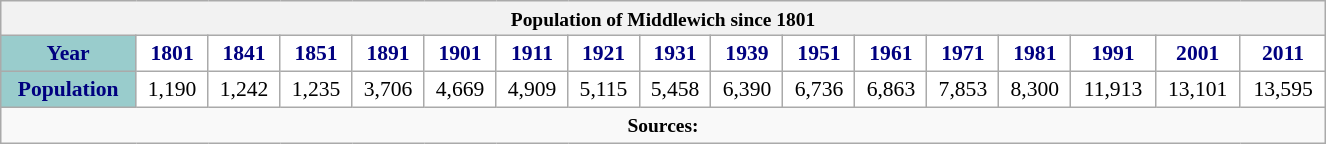<table class="wikitable" style="font-size:90%; width:70%; border:0; text-align:center; line-height:120%; margin:1em auto;">
<tr>
<th colspan="20" style="text-align:center;font-size:90%;">Population of Middlewich since 1801</th>
</tr>
<tr>
<th style="background:#9cc; color:navy; height:17px;">Year</th>
<th style="background:white; color:navy;">1801</th>
<th style="background:white; color:navy;">1841</th>
<th style="background:white; color:navy;">1851</th>
<th style="background:white; color:navy;">1891</th>
<th style="background:white; color:navy;">1901</th>
<th style="background:white; color:navy;">1911</th>
<th style="background:white; color:navy;">1921</th>
<th style="background:white; color:navy;">1931</th>
<th style="background:white; color:navy;">1939</th>
<th style="background:white; color:navy;">1951</th>
<th style="background:white; color:navy;">1961</th>
<th style="background:white; color:navy;">1971</th>
<th style="background:white; color:navy;">1981</th>
<th style="background:white; color:navy;">1991</th>
<th style="background:white; color:navy;">2001</th>
<th style="background:white; color:navy;">2011</th>
</tr>
<tr style="text-align:center;">
<th style="background:#9cc; color:navy; height:17px;">Population</th>
<td style="background:white; color:black;">1,190</td>
<td style="background:white; color:black;">1,242</td>
<td style="background:white; color:black;">1,235</td>
<td style="background:white; color:black;">3,706</td>
<td style="background:white; color:black;">4,669</td>
<td style="background:white; color:black;">4,909</td>
<td style="background:white; color:black;">5,115</td>
<td style="background:white; color:black;">5,458</td>
<td style="background:white; color:black;">6,390</td>
<td style="background:white; color:black;">6,736</td>
<td style="background:white; color:black;">6,863</td>
<td style="background:white; color:black;">7,853</td>
<td style="background:white; color:black;">8,300</td>
<td style="background:white; color:black;">11,913</td>
<td style="background:white; color:black;">13,101</td>
<td style="background:white; color:black;">13,595</td>
</tr>
<tr>
<td colspan="20" style="text-align:center;font-size:90%;"><strong>Sources:</strong></td>
</tr>
</table>
